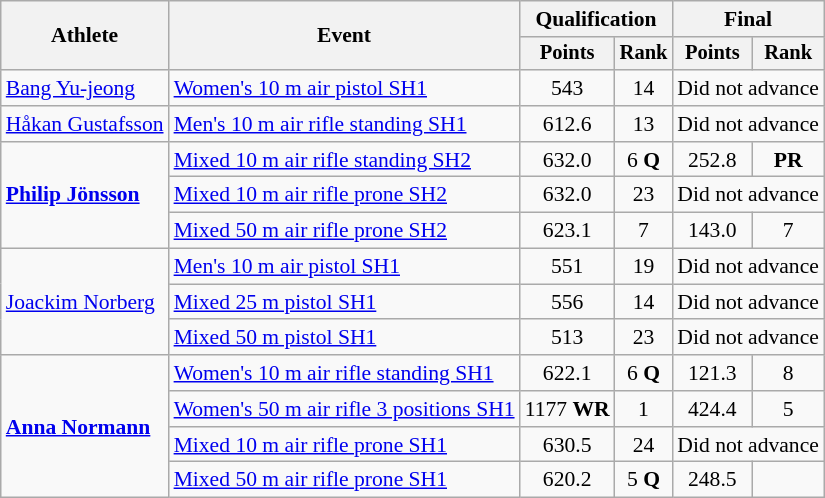<table class="wikitable" style="font-size:90%">
<tr>
<th rowspan="2">Athlete</th>
<th rowspan="2">Event</th>
<th colspan=2>Qualification</th>
<th colspan=2>Final</th>
</tr>
<tr style="font-size:95%">
<th>Points</th>
<th>Rank</th>
<th>Points</th>
<th>Rank</th>
</tr>
<tr align=center>
<td align=left><a href='#'>Bang Yu-jeong</a></td>
<td align=left><a href='#'>Women's 10 m air pistol SH1</a></td>
<td>543</td>
<td>14</td>
<td colspan=2>Did not advance</td>
</tr>
<tr align=center>
<td align=left><a href='#'>Håkan Gustafsson</a></td>
<td align=left><a href='#'>Men's 10 m air rifle standing SH1</a></td>
<td>612.6</td>
<td>13</td>
<td colspan=2>Did not advance</td>
</tr>
<tr align=center>
<td align=left rowspan=3><strong><a href='#'>Philip Jönsson</a></strong></td>
<td align=left><a href='#'>Mixed 10 m air rifle standing SH2</a></td>
<td>632.0</td>
<td>6 <strong>Q</strong></td>
<td>252.8</td>
<td> <strong>PR</strong></td>
</tr>
<tr align=center>
<td align=left><a href='#'>Mixed 10 m air rifle prone SH2</a></td>
<td>632.0</td>
<td>23</td>
<td colspan=2>Did not advance</td>
</tr>
<tr align=center>
<td align=left><a href='#'>Mixed 50 m air rifle prone SH2</a></td>
<td>623.1</td>
<td>7</td>
<td>143.0</td>
<td>7</td>
</tr>
<tr align=center>
<td align=left rowspan=3><a href='#'>Joackim Norberg</a></td>
<td align=left><a href='#'>Men's 10 m air pistol SH1</a></td>
<td>551</td>
<td>19</td>
<td colspan=2>Did not advance</td>
</tr>
<tr align=center>
<td align=left><a href='#'>Mixed 25 m pistol SH1</a></td>
<td>556</td>
<td>14</td>
<td colspan=2>Did not advance</td>
</tr>
<tr align=center>
<td align=left><a href='#'>Mixed 50 m pistol SH1</a></td>
<td>513</td>
<td>23</td>
<td colspan=2>Did not advance</td>
</tr>
<tr align=center>
<td align=left rowspan=4><strong><a href='#'>Anna Normann</a></strong></td>
<td align=left><a href='#'>Women's 10 m air rifle standing SH1</a></td>
<td>622.1</td>
<td>6 <strong>Q</strong></td>
<td>121.3</td>
<td>8</td>
</tr>
<tr align=center>
<td align=left><a href='#'>Women's 50 m air rifle 3 positions SH1</a></td>
<td>1177 <strong>WR</strong></td>
<td>1</td>
<td>424.4</td>
<td>5</td>
</tr>
<tr align=center>
<td align=left><a href='#'>Mixed 10 m air rifle prone SH1</a></td>
<td>630.5</td>
<td>24</td>
<td colspan=2>Did not advance</td>
</tr>
<tr align=center>
<td align=left><a href='#'>Mixed 50 m air rifle prone SH1</a></td>
<td>620.2</td>
<td>5 <strong>Q</strong></td>
<td>248.5</td>
<td></td>
</tr>
</table>
